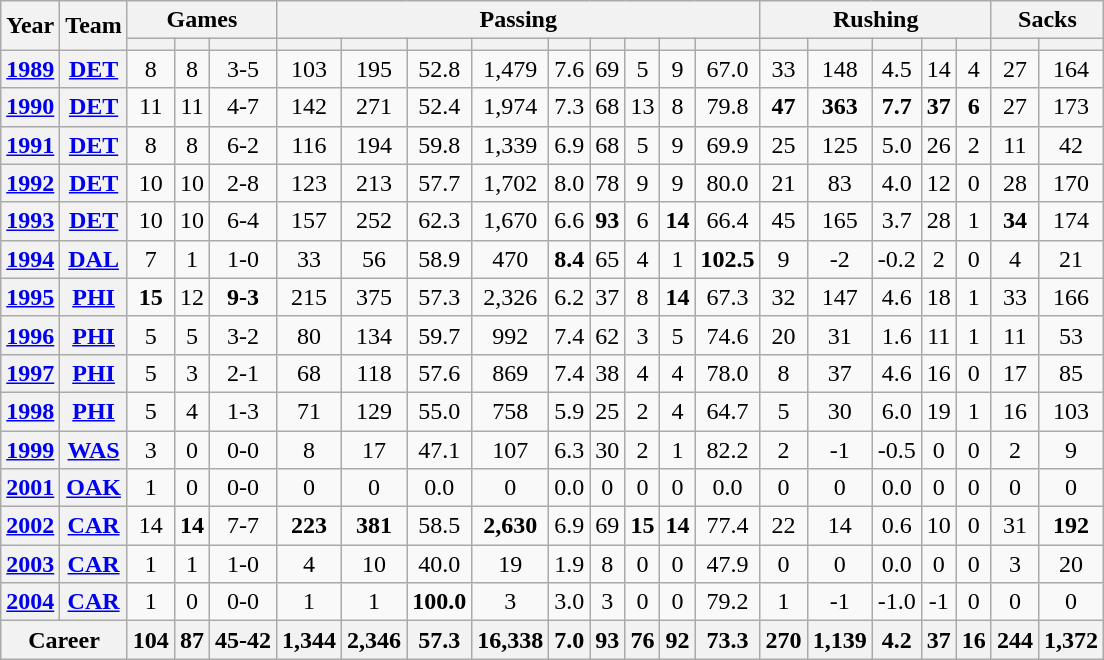<table class="wikitable" style="text-align:center;">
<tr>
<th rowspan="2">Year</th>
<th rowspan="2">Team</th>
<th colspan="3">Games</th>
<th colspan="9">Passing</th>
<th colspan="5">Rushing</th>
<th colspan="2">Sacks</th>
</tr>
<tr>
<th></th>
<th></th>
<th></th>
<th></th>
<th></th>
<th></th>
<th></th>
<th></th>
<th></th>
<th></th>
<th></th>
<th></th>
<th></th>
<th></th>
<th></th>
<th></th>
<th></th>
<th></th>
<th></th>
</tr>
<tr>
<th><a href='#'>1989</a></th>
<th><a href='#'>DET</a></th>
<td>8</td>
<td>8</td>
<td>3-5</td>
<td>103</td>
<td>195</td>
<td>52.8</td>
<td>1,479</td>
<td>7.6</td>
<td>69</td>
<td>5</td>
<td>9</td>
<td>67.0</td>
<td>33</td>
<td>148</td>
<td>4.5</td>
<td>14</td>
<td>4</td>
<td>27</td>
<td>164</td>
</tr>
<tr>
<th><a href='#'>1990</a></th>
<th><a href='#'>DET</a></th>
<td>11</td>
<td>11</td>
<td>4-7</td>
<td>142</td>
<td>271</td>
<td>52.4</td>
<td>1,974</td>
<td>7.3</td>
<td>68</td>
<td>13</td>
<td>8</td>
<td>79.8</td>
<td><strong>47</strong></td>
<td><strong>363</strong></td>
<td><strong>7.7</strong></td>
<td><strong>37</strong></td>
<td><strong>6</strong></td>
<td>27</td>
<td>173</td>
</tr>
<tr>
<th><a href='#'>1991</a></th>
<th><a href='#'>DET</a></th>
<td>8</td>
<td>8</td>
<td>6-2</td>
<td>116</td>
<td>194</td>
<td>59.8</td>
<td>1,339</td>
<td>6.9</td>
<td>68</td>
<td>5</td>
<td>9</td>
<td>69.9</td>
<td>25</td>
<td>125</td>
<td>5.0</td>
<td>26</td>
<td>2</td>
<td>11</td>
<td>42</td>
</tr>
<tr>
<th><a href='#'>1992</a></th>
<th><a href='#'>DET</a></th>
<td>10</td>
<td>10</td>
<td>2-8</td>
<td>123</td>
<td>213</td>
<td>57.7</td>
<td>1,702</td>
<td>8.0</td>
<td>78</td>
<td>9</td>
<td>9</td>
<td>80.0</td>
<td>21</td>
<td>83</td>
<td>4.0</td>
<td>12</td>
<td>0</td>
<td>28</td>
<td>170</td>
</tr>
<tr>
<th><a href='#'>1993</a></th>
<th><a href='#'>DET</a></th>
<td>10</td>
<td>10</td>
<td>6-4</td>
<td>157</td>
<td>252</td>
<td>62.3</td>
<td>1,670</td>
<td>6.6</td>
<td><strong>93</strong></td>
<td>6</td>
<td><strong>14</strong></td>
<td>66.4</td>
<td>45</td>
<td>165</td>
<td>3.7</td>
<td>28</td>
<td>1</td>
<td><strong>34</strong></td>
<td>174</td>
</tr>
<tr>
<th><a href='#'>1994</a></th>
<th><a href='#'>DAL</a></th>
<td>7</td>
<td>1</td>
<td>1-0</td>
<td>33</td>
<td>56</td>
<td>58.9</td>
<td>470</td>
<td><strong>8.4</strong></td>
<td>65</td>
<td>4</td>
<td>1</td>
<td><strong>102.5</strong></td>
<td>9</td>
<td>-2</td>
<td>-0.2</td>
<td>2</td>
<td>0</td>
<td>4</td>
<td>21</td>
</tr>
<tr>
<th><a href='#'>1995</a></th>
<th><a href='#'>PHI</a></th>
<td><strong>15</strong></td>
<td>12</td>
<td><strong>9-3</strong></td>
<td>215</td>
<td>375</td>
<td>57.3</td>
<td>2,326</td>
<td>6.2</td>
<td>37</td>
<td>8</td>
<td><strong>14</strong></td>
<td>67.3</td>
<td>32</td>
<td>147</td>
<td>4.6</td>
<td>18</td>
<td>1</td>
<td>33</td>
<td>166</td>
</tr>
<tr>
<th><a href='#'>1996</a></th>
<th><a href='#'>PHI</a></th>
<td>5</td>
<td>5</td>
<td>3-2</td>
<td>80</td>
<td>134</td>
<td>59.7</td>
<td>992</td>
<td>7.4</td>
<td>62</td>
<td>3</td>
<td>5</td>
<td>74.6</td>
<td>20</td>
<td>31</td>
<td>1.6</td>
<td>11</td>
<td>1</td>
<td>11</td>
<td>53</td>
</tr>
<tr>
<th><a href='#'>1997</a></th>
<th><a href='#'>PHI</a></th>
<td>5</td>
<td>3</td>
<td>2-1</td>
<td>68</td>
<td>118</td>
<td>57.6</td>
<td>869</td>
<td>7.4</td>
<td>38</td>
<td>4</td>
<td>4</td>
<td>78.0</td>
<td>8</td>
<td>37</td>
<td>4.6</td>
<td>16</td>
<td>0</td>
<td>17</td>
<td>85</td>
</tr>
<tr>
<th><a href='#'>1998</a></th>
<th><a href='#'>PHI</a></th>
<td>5</td>
<td>4</td>
<td>1-3</td>
<td>71</td>
<td>129</td>
<td>55.0</td>
<td>758</td>
<td>5.9</td>
<td>25</td>
<td>2</td>
<td>4</td>
<td>64.7</td>
<td>5</td>
<td>30</td>
<td>6.0</td>
<td>19</td>
<td>1</td>
<td>16</td>
<td>103</td>
</tr>
<tr>
<th><a href='#'>1999</a></th>
<th><a href='#'>WAS</a></th>
<td>3</td>
<td>0</td>
<td>0-0</td>
<td>8</td>
<td>17</td>
<td>47.1</td>
<td>107</td>
<td>6.3</td>
<td>30</td>
<td>2</td>
<td>1</td>
<td>82.2</td>
<td>2</td>
<td>-1</td>
<td>-0.5</td>
<td>0</td>
<td>0</td>
<td>2</td>
<td>9</td>
</tr>
<tr>
<th><a href='#'>2001</a></th>
<th><a href='#'>OAK</a></th>
<td>1</td>
<td>0</td>
<td>0-0</td>
<td>0</td>
<td>0</td>
<td>0.0</td>
<td>0</td>
<td>0.0</td>
<td>0</td>
<td>0</td>
<td>0</td>
<td>0.0</td>
<td>0</td>
<td>0</td>
<td>0.0</td>
<td>0</td>
<td>0</td>
<td>0</td>
<td>0</td>
</tr>
<tr>
<th><a href='#'>2002</a></th>
<th><a href='#'>CAR</a></th>
<td>14</td>
<td><strong>14</strong></td>
<td>7-7</td>
<td><strong>223</strong></td>
<td><strong>381</strong></td>
<td>58.5</td>
<td><strong>2,630</strong></td>
<td>6.9</td>
<td>69</td>
<td><strong>15</strong></td>
<td><strong>14</strong></td>
<td>77.4</td>
<td>22</td>
<td>14</td>
<td>0.6</td>
<td>10</td>
<td>0</td>
<td>31</td>
<td><strong>192</strong></td>
</tr>
<tr>
<th><a href='#'>2003</a></th>
<th><a href='#'>CAR</a></th>
<td>1</td>
<td>1</td>
<td>1-0</td>
<td>4</td>
<td>10</td>
<td>40.0</td>
<td>19</td>
<td>1.9</td>
<td>8</td>
<td>0</td>
<td>0</td>
<td>47.9</td>
<td>0</td>
<td>0</td>
<td>0.0</td>
<td>0</td>
<td>0</td>
<td>3</td>
<td>20</td>
</tr>
<tr>
<th><a href='#'>2004</a></th>
<th><a href='#'>CAR</a></th>
<td>1</td>
<td>0</td>
<td>0-0</td>
<td>1</td>
<td>1</td>
<td><strong>100.0</strong></td>
<td>3</td>
<td>3.0</td>
<td>3</td>
<td>0</td>
<td>0</td>
<td>79.2</td>
<td>1</td>
<td>-1</td>
<td>-1.0</td>
<td>-1</td>
<td>0</td>
<td>0</td>
<td>0</td>
</tr>
<tr>
<th colspan="2">Career</th>
<th>104</th>
<th>87</th>
<th>45-42</th>
<th>1,344</th>
<th>2,346</th>
<th>57.3</th>
<th>16,338</th>
<th>7.0</th>
<th>93</th>
<th>76</th>
<th>92</th>
<th>73.3</th>
<th>270</th>
<th>1,139</th>
<th>4.2</th>
<th>37</th>
<th>16</th>
<th>244</th>
<th>1,372</th>
</tr>
</table>
